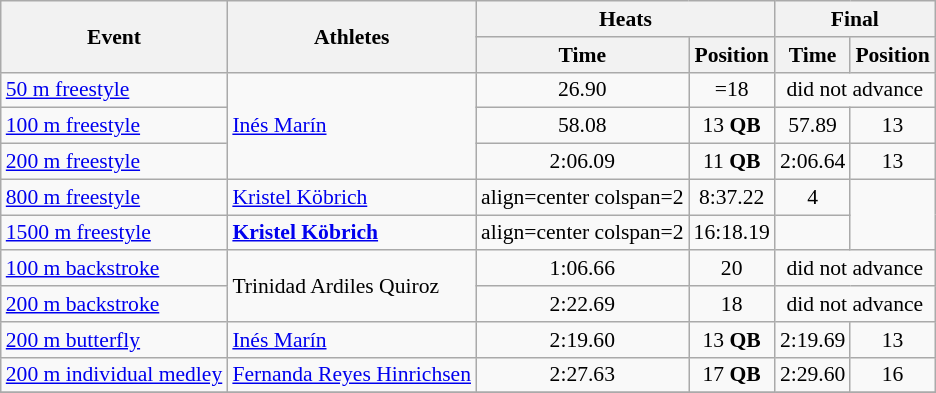<table class="wikitable" border="1" style="font-size:90%">
<tr>
<th rowspan=2>Event</th>
<th rowspan=2>Athletes</th>
<th colspan=2>Heats</th>
<th colspan=2>Final</th>
</tr>
<tr>
<th>Time</th>
<th>Position</th>
<th>Time</th>
<th>Position</th>
</tr>
<tr>
<td><a href='#'>50 m freestyle</a></td>
<td rowspan="3"><a href='#'>Inés Marín</a></td>
<td align=center>26.90</td>
<td align=center>=18</td>
<td align=center colspan="2">did not advance</td>
</tr>
<tr>
<td><a href='#'>100 m freestyle</a></td>
<td align=center>58.08</td>
<td align=center>13 <strong>QB</strong></td>
<td align=center>57.89</td>
<td align=center>13</td>
</tr>
<tr>
<td><a href='#'>200 m freestyle</a></td>
<td align=center>2:06.09</td>
<td align=center>11 <strong>QB</strong></td>
<td align=center>2:06.64</td>
<td align=center>13</td>
</tr>
<tr>
<td><a href='#'>800 m freestyle</a></td>
<td><a href='#'>Kristel Köbrich</a></td>
<td>align=center colspan=2 </td>
<td align=center>8:37.22</td>
<td align=center>4</td>
</tr>
<tr>
<td><a href='#'>1500 m freestyle</a></td>
<td><strong><a href='#'>Kristel Köbrich</a></strong></td>
<td>align=center colspan=2 </td>
<td align=center>16:18.19</td>
<td align=center></td>
</tr>
<tr>
<td><a href='#'>100 m backstroke</a></td>
<td rowspan="2">Trinidad Ardiles Quiroz</td>
<td align=center>1:06.66</td>
<td align=center>20</td>
<td align=center colspan="2">did not advance</td>
</tr>
<tr>
<td><a href='#'>200 m backstroke</a></td>
<td align=center>2:22.69</td>
<td align=center>18</td>
<td align=center colspan="2">did not advance</td>
</tr>
<tr>
<td><a href='#'>200 m butterfly</a></td>
<td><a href='#'>Inés Marín</a></td>
<td align=center>2:19.60</td>
<td align=center>13 <strong>QB</strong></td>
<td align=center>2:19.69</td>
<td align=center>13</td>
</tr>
<tr>
<td><a href='#'>200 m individual medley</a></td>
<td><a href='#'>Fernanda Reyes Hinrichsen</a></td>
<td align=center>2:27.63</td>
<td align=center>17 <strong>QB</strong></td>
<td align=center>2:29.60</td>
<td align=center>16</td>
</tr>
<tr>
</tr>
</table>
